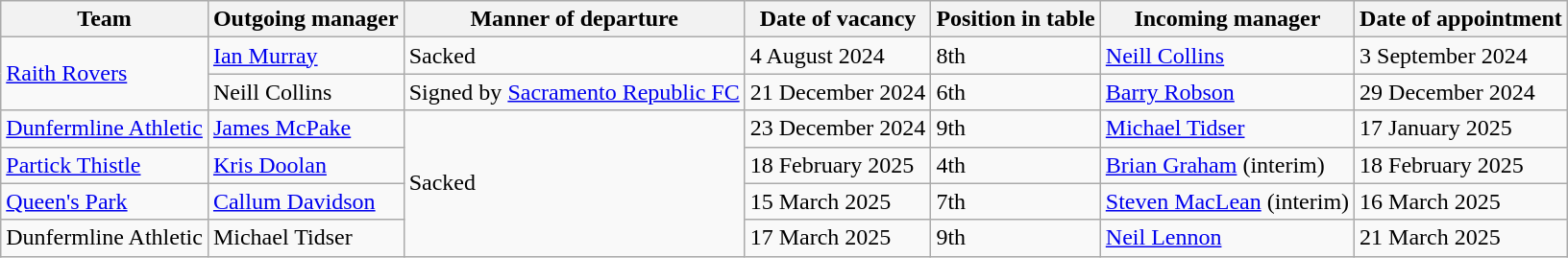<table class="wikitable sortable">
<tr>
<th>Team</th>
<th>Outgoing manager</th>
<th>Manner of departure</th>
<th>Date of vacancy</th>
<th>Position in table</th>
<th>Incoming manager</th>
<th>Date of appointment</th>
</tr>
<tr>
<td rowspan="2"><a href='#'>Raith Rovers</a></td>
<td> <a href='#'>Ian Murray</a></td>
<td>Sacked</td>
<td>4 August 2024</td>
<td>8th</td>
<td> <a href='#'>Neill Collins</a></td>
<td>3 September 2024</td>
</tr>
<tr>
<td> Neill Collins</td>
<td>Signed by <a href='#'>Sacramento Republic FC</a></td>
<td>21 December 2024</td>
<td>6th</td>
<td> <a href='#'>Barry Robson</a></td>
<td>29 December 2024</td>
</tr>
<tr>
<td><a href='#'>Dunfermline Athletic</a></td>
<td> <a href='#'>James McPake</a></td>
<td rowspan="4">Sacked</td>
<td>23 December 2024</td>
<td>9th</td>
<td> <a href='#'>Michael Tidser</a></td>
<td>17 January 2025</td>
</tr>
<tr>
<td><a href='#'>Partick Thistle</a></td>
<td> <a href='#'>Kris Doolan</a></td>
<td>18 February 2025</td>
<td>4th</td>
<td> <a href='#'>Brian Graham</a> (interim)</td>
<td>18 February 2025</td>
</tr>
<tr>
<td><a href='#'>Queen's Park</a></td>
<td> <a href='#'>Callum Davidson</a></td>
<td>15 March 2025</td>
<td>7th</td>
<td> <a href='#'>Steven MacLean</a> (interim)</td>
<td>16 March 2025</td>
</tr>
<tr>
<td>Dunfermline Athletic</td>
<td> Michael Tidser</td>
<td>17 March 2025</td>
<td>9th</td>
<td> <a href='#'>Neil Lennon</a></td>
<td>21 March 2025</td>
</tr>
</table>
